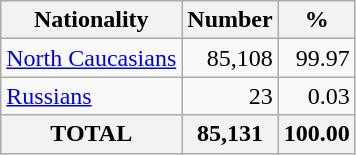<table class="wikitable sortable">
<tr>
<th>Nationality</th>
<th>Number</th>
<th>%</th>
</tr>
<tr>
<td><a href='#'>North Caucasians</a></td>
<td align="right">85,108</td>
<td align="right">99.97</td>
</tr>
<tr>
<td><a href='#'>Russians</a></td>
<td align="right">23</td>
<td align="right">0.03</td>
</tr>
<tr>
<th>TOTAL</th>
<th>85,131</th>
<th>100.00</th>
</tr>
</table>
